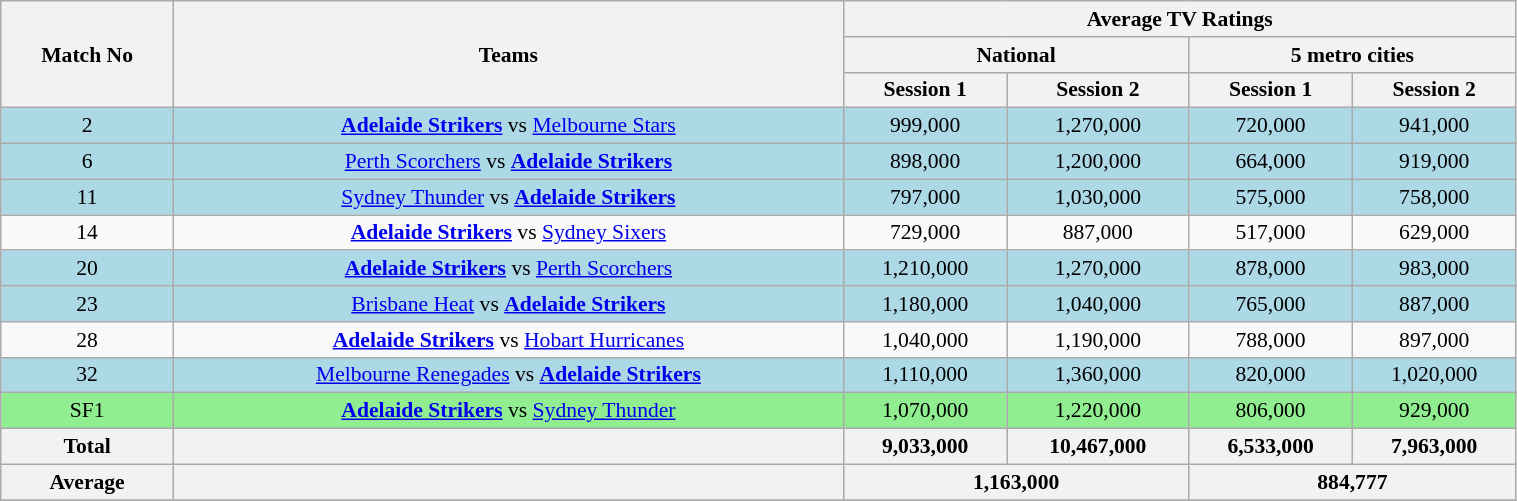<table class="wikitable sortable" style="text-align: center; font-size:90%; width:80%">
<tr>
<th rowspan=3>Match No</th>
<th rowspan=3>Teams</th>
<th colspan=4>Average TV Ratings</th>
</tr>
<tr>
<th colspan=2>National</th>
<th colspan=2>5 metro cities</th>
</tr>
<tr>
<th style="width: auto;">Session 1</th>
<th style="width: auto;">Session 2</th>
<th style="width: auto;">Session 1</th>
<th style="width: auto;">Session 2</th>
</tr>
<tr style="background:lightblue;">
<td>2</td>
<td><strong><a href='#'>Adelaide Strikers</a></strong> vs <a href='#'>Melbourne Stars</a></td>
<td>999,000</td>
<td>1,270,000</td>
<td>720,000</td>
<td>941,000</td>
</tr>
<tr style="background:lightblue;">
<td>6</td>
<td><a href='#'>Perth Scorchers</a> vs <strong><a href='#'>Adelaide Strikers</a></strong></td>
<td>898,000</td>
<td>1,200,000</td>
<td>664,000</td>
<td>919,000</td>
</tr>
<tr style="background:lightblue;">
<td>11</td>
<td><a href='#'>Sydney Thunder</a> vs <strong><a href='#'>Adelaide Strikers</a></strong></td>
<td>797,000</td>
<td>1,030,000</td>
<td>575,000</td>
<td>758,000</td>
</tr>
<tr>
<td>14</td>
<td><strong><a href='#'>Adelaide Strikers</a></strong> vs <a href='#'>Sydney Sixers</a></td>
<td>729,000</td>
<td>887,000</td>
<td>517,000</td>
<td>629,000</td>
</tr>
<tr style="background:lightblue;">
<td>20</td>
<td><strong><a href='#'>Adelaide Strikers</a></strong> vs <a href='#'>Perth Scorchers</a></td>
<td>1,210,000</td>
<td>1,270,000</td>
<td>878,000</td>
<td>983,000</td>
</tr>
<tr style="background:lightblue;">
<td>23</td>
<td><a href='#'>Brisbane Heat</a> vs <strong><a href='#'>Adelaide Strikers</a></strong></td>
<td>1,180,000</td>
<td>1,040,000</td>
<td>765,000</td>
<td>887,000</td>
</tr>
<tr>
<td>28</td>
<td><strong><a href='#'>Adelaide Strikers</a></strong> vs <a href='#'>Hobart Hurricanes</a></td>
<td>1,040,000</td>
<td>1,190,000</td>
<td>788,000</td>
<td>897,000</td>
</tr>
<tr style="background:lightblue;">
<td>32</td>
<td><a href='#'>Melbourne Renegades</a> vs <strong><a href='#'>Adelaide Strikers</a></strong></td>
<td>1,110,000</td>
<td>1,360,000</td>
<td>820,000</td>
<td>1,020,000</td>
</tr>
<tr style="background:lightgreen;">
<td>SF1</td>
<td><strong><a href='#'>Adelaide Strikers</a></strong> vs <a href='#'>Sydney Thunder</a></td>
<td>1,070,000</td>
<td>1,220,000</td>
<td>806,000</td>
<td>929,000</td>
</tr>
<tr>
<th>Total</th>
<th></th>
<th>9,033,000</th>
<th>10,467,000</th>
<th>6,533,000</th>
<th>7,963,000</th>
</tr>
<tr>
<th>Average</th>
<th></th>
<th colspan="2">1,163,000</th>
<th colspan="2">884,777</th>
</tr>
<tr style="background:lightblue;">
</tr>
</table>
